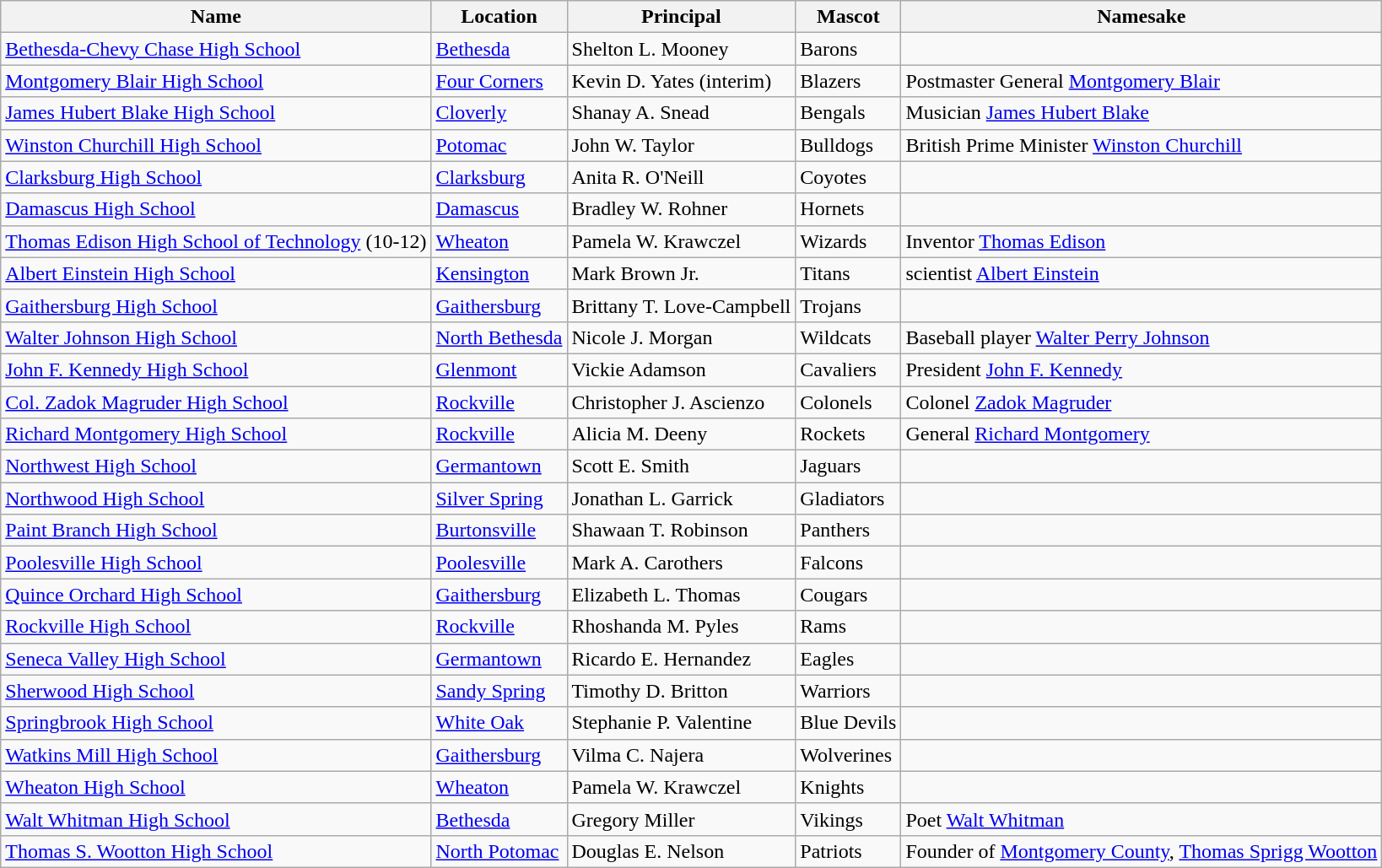<table class="wikitable sortable">
<tr>
<th>Name</th>
<th>Location</th>
<th>Principal</th>
<th>Mascot</th>
<th>Namesake</th>
</tr>
<tr>
<td><a href='#'>Bethesda-Chevy Chase High School</a></td>
<td><a href='#'>Bethesda</a></td>
<td>Shelton L. Mooney</td>
<td>Barons</td>
</tr>
<tr>
<td><a href='#'>Montgomery Blair High School</a></td>
<td><a href='#'>Four Corners</a></td>
<td>Kevin D. Yates (interim)</td>
<td>Blazers</td>
<td>Postmaster General <a href='#'>Montgomery Blair</a></td>
</tr>
<tr>
<td><a href='#'>James Hubert Blake High School</a></td>
<td><a href='#'>Cloverly</a></td>
<td>Shanay A. Snead</td>
<td>Bengals</td>
<td>Musician <a href='#'>James Hubert Blake</a></td>
</tr>
<tr>
<td><a href='#'>Winston Churchill High School</a></td>
<td><a href='#'>Potomac</a></td>
<td>John W. Taylor</td>
<td>Bulldogs</td>
<td>British Prime Minister <a href='#'>Winston Churchill</a></td>
</tr>
<tr>
<td><a href='#'>Clarksburg High School</a></td>
<td><a href='#'>Clarksburg</a></td>
<td>Anita R. O'Neill</td>
<td>Coyotes</td>
<td></td>
</tr>
<tr>
<td><a href='#'>Damascus High School</a></td>
<td><a href='#'>Damascus</a></td>
<td>Bradley W. Rohner</td>
<td>Hornets</td>
<td></td>
</tr>
<tr>
<td><a href='#'>Thomas Edison High School of Technology</a> (10-12)</td>
<td><a href='#'>Wheaton</a></td>
<td>Pamela W. Krawczel</td>
<td>Wizards</td>
<td>Inventor <a href='#'>Thomas Edison</a></td>
</tr>
<tr>
<td><a href='#'>Albert Einstein High School</a></td>
<td><a href='#'>Kensington</a></td>
<td>Mark Brown Jr.</td>
<td>Titans</td>
<td>scientist <a href='#'>Albert Einstein</a></td>
</tr>
<tr>
<td><a href='#'>Gaithersburg High School</a></td>
<td><a href='#'>Gaithersburg</a></td>
<td>Brittany T. Love-Campbell</td>
<td>Trojans</td>
<td></td>
</tr>
<tr>
<td><a href='#'>Walter Johnson High School</a></td>
<td><a href='#'>North Bethesda</a></td>
<td>Nicole J. Morgan</td>
<td>Wildcats</td>
<td>Baseball player <a href='#'>Walter Perry Johnson</a></td>
</tr>
<tr>
<td><a href='#'>John F. Kennedy High School</a></td>
<td><a href='#'>Glenmont</a></td>
<td>Vickie Adamson</td>
<td>Cavaliers</td>
<td>President <a href='#'>John F. Kennedy</a></td>
</tr>
<tr>
<td><a href='#'>Col. Zadok Magruder High School</a></td>
<td><a href='#'>Rockville</a></td>
<td>Christopher J. Ascienzo</td>
<td>Colonels</td>
<td>Colonel <a href='#'>Zadok Magruder</a></td>
</tr>
<tr>
<td><a href='#'>Richard Montgomery High School</a></td>
<td><a href='#'>Rockville</a></td>
<td>Alicia M. Deeny</td>
<td>Rockets</td>
<td>General <a href='#'>Richard Montgomery</a></td>
</tr>
<tr>
<td><a href='#'>Northwest High School</a></td>
<td><a href='#'>Germantown</a></td>
<td>Scott E. Smith</td>
<td>Jaguars</td>
<td></td>
</tr>
<tr>
<td><a href='#'>Northwood High School</a></td>
<td><a href='#'>Silver Spring</a></td>
<td>Jonathan L. Garrick</td>
<td>Gladiators</td>
<td></td>
</tr>
<tr>
<td><a href='#'>Paint Branch High School</a></td>
<td><a href='#'>Burtonsville</a></td>
<td>Shawaan T. Robinson</td>
<td>Panthers</td>
<td></td>
</tr>
<tr>
<td><a href='#'>Poolesville High School</a></td>
<td><a href='#'>Poolesville</a></td>
<td>Mark A. Carothers</td>
<td>Falcons</td>
<td></td>
</tr>
<tr>
<td><a href='#'>Quince Orchard High School</a></td>
<td><a href='#'>Gaithersburg</a></td>
<td>Elizabeth L. Thomas</td>
<td>Cougars</td>
<td></td>
</tr>
<tr>
<td><a href='#'>Rockville High School</a></td>
<td><a href='#'>Rockville</a></td>
<td>Rhoshanda M. Pyles</td>
<td>Rams</td>
<td></td>
</tr>
<tr>
<td><a href='#'>Seneca Valley High School</a></td>
<td><a href='#'>Germantown</a></td>
<td>Ricardo E. Hernandez</td>
<td>Eagles</td>
<td></td>
</tr>
<tr>
<td><a href='#'>Sherwood High School</a></td>
<td><a href='#'>Sandy Spring</a></td>
<td>Timothy D. Britton</td>
<td>Warriors</td>
<td></td>
</tr>
<tr>
<td><a href='#'>Springbrook High School</a></td>
<td><a href='#'>White Oak</a></td>
<td>Stephanie P. Valentine</td>
<td>Blue Devils</td>
<td></td>
</tr>
<tr>
<td><a href='#'>Watkins Mill High School</a></td>
<td><a href='#'>Gaithersburg</a></td>
<td>Vilma C. Najera</td>
<td>Wolverines</td>
<td></td>
</tr>
<tr>
<td><a href='#'>Wheaton High School</a></td>
<td><a href='#'>Wheaton</a></td>
<td>Pamela W. Krawczel</td>
<td>Knights</td>
<td></td>
</tr>
<tr>
<td><a href='#'>Walt Whitman High School</a></td>
<td><a href='#'>Bethesda</a></td>
<td>Gregory Miller</td>
<td>Vikings</td>
<td>Poet <a href='#'>Walt Whitman</a></td>
</tr>
<tr>
<td><a href='#'>Thomas S. Wootton High School</a></td>
<td><a href='#'>North Potomac</a></td>
<td>Douglas E. Nelson</td>
<td>Patriots</td>
<td>Founder of <a href='#'>Montgomery County</a>, <a href='#'>Thomas Sprigg Wootton</a></td>
</tr>
</table>
